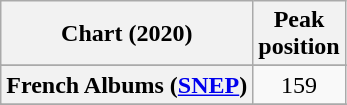<table class="wikitable sortable plainrowheaders" style="text-align:center">
<tr>
<th scope="col">Chart (2020)</th>
<th scope="col">Peak<br>position</th>
</tr>
<tr>
</tr>
<tr>
</tr>
<tr>
</tr>
<tr>
<th scope="row">French Albums (<a href='#'>SNEP</a>)</th>
<td>159</td>
</tr>
<tr>
</tr>
<tr>
</tr>
<tr>
</tr>
<tr>
</tr>
<tr>
</tr>
<tr>
</tr>
</table>
